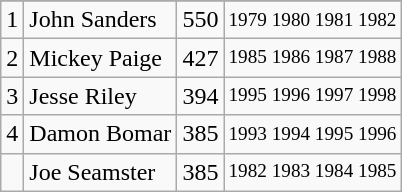<table class="wikitable">
<tr>
</tr>
<tr>
<td>1</td>
<td>John Sanders</td>
<td>550</td>
<td style="font-size:80%;">1979 1980 1981 1982</td>
</tr>
<tr>
<td>2</td>
<td>Mickey Paige</td>
<td>427</td>
<td style="font-size:80%;">1985 1986 1987 1988</td>
</tr>
<tr>
<td>3</td>
<td>Jesse Riley</td>
<td>394</td>
<td style="font-size:80%;">1995 1996 1997 1998</td>
</tr>
<tr>
<td>4</td>
<td>Damon Bomar</td>
<td>385</td>
<td style="font-size:80%;">1993 1994 1995 1996</td>
</tr>
<tr>
<td></td>
<td>Joe Seamster</td>
<td>385</td>
<td style="font-size:80%;">1982 1983 1984 1985</td>
</tr>
</table>
